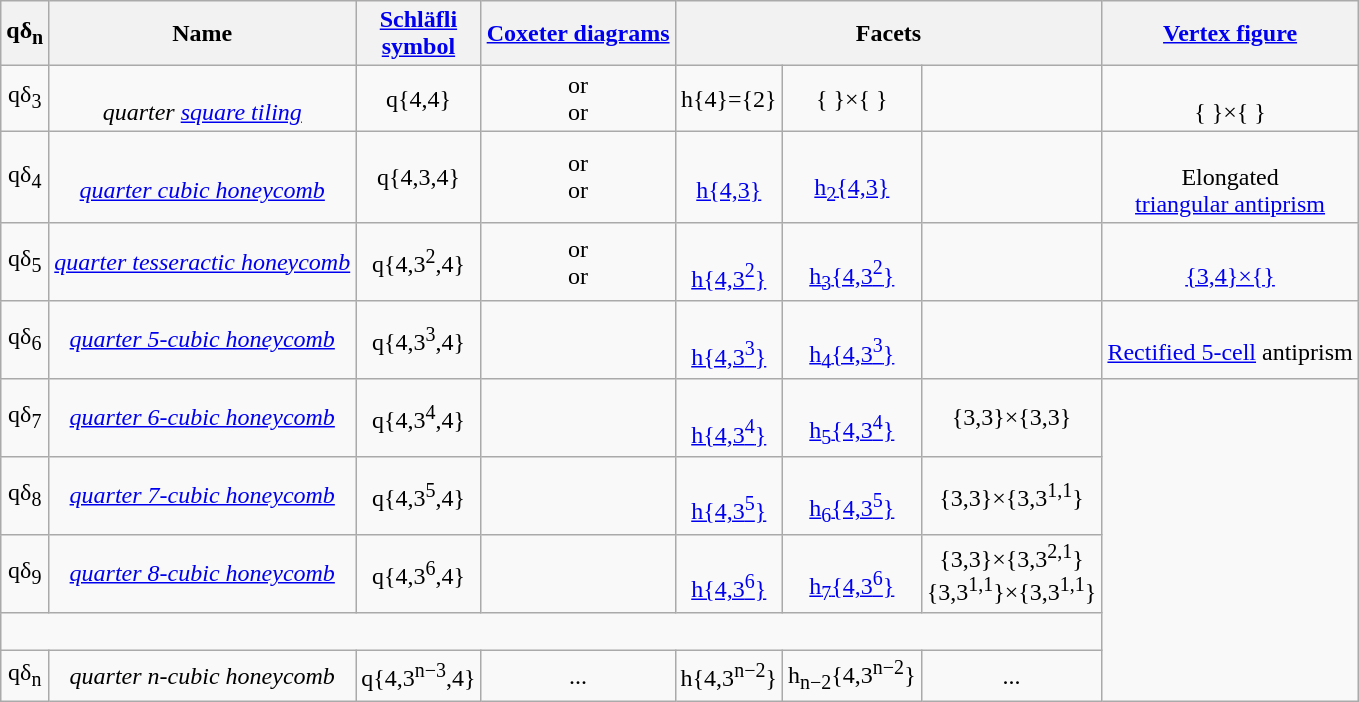<table class="wikitable">
<tr>
<th>qδ<sub>n</sub></th>
<th>Name</th>
<th><a href='#'>Schläfli<br>symbol</a></th>
<th><a href='#'>Coxeter diagrams</a></th>
<th colspan=3>Facets</th>
<th><a href='#'>Vertex figure</a></th>
</tr>
<tr align=center>
<td>qδ<sub>3</sub></td>
<td><br><em>quarter <a href='#'>square tiling</a></em></td>
<td>q{4,4}</td>
<td> or <br> or <br></td>
<td>h{4}={2}</td>
<td>{ }×{ }</td>
<td></td>
<td><br>{ }×{ }</td>
</tr>
<tr align=center>
<td>qδ<sub>4</sub></td>
<td><br><em><a href='#'>quarter cubic honeycomb</a></em></td>
<td>q{4,3,4}</td>
<td> or <br> or <br></td>
<td><br><a href='#'>h{4,3}</a></td>
<td><br><a href='#'>h<sub>2</sub>{4,3}</a></td>
<td></td>
<td><br>Elongated<br><a href='#'>triangular antiprism</a></td>
</tr>
<tr align=center>
<td>qδ<sub>5</sub></td>
<td><em><a href='#'>quarter tesseractic honeycomb</a></em></td>
<td>q{4,3<sup>2</sup>,4}</td>
<td> or <br> or <br></td>
<td><br><a href='#'>h{4,3<sup>2</sup>}</a></td>
<td><br><a href='#'>h<sub>3</sub>{4,3<sup>2</sup>}</a></td>
<td></td>
<td><br><a href='#'>{3,4}×{}</a></td>
</tr>
<tr align=center>
<td>qδ<sub>6</sub></td>
<td><em><a href='#'>quarter 5-cubic honeycomb</a></em></td>
<td>q{4,3<sup>3</sup>,4}</td>
<td><br></td>
<td><br><a href='#'>h{4,3<sup>3</sup>}</a></td>
<td><br><a href='#'>h<sub>4</sub>{4,3<sup>3</sup>}</a></td>
<td></td>
<td><br><a href='#'>Rectified 5-cell</a> antiprism</td>
</tr>
<tr align=center>
<td>qδ<sub>7</sub></td>
<td><em><a href='#'>quarter 6-cubic honeycomb</a></em></td>
<td>q{4,3<sup>4</sup>,4}</td>
<td><br></td>
<td><br><a href='#'>h{4,3<sup>4</sup>}</a></td>
<td><br><a href='#'>h<sub>5</sub>{4,3<sup>4</sup>}</a></td>
<td>{3,3}×{3,3}</td>
</tr>
<tr align=center>
<td>qδ<sub>8</sub></td>
<td><em><a href='#'>quarter 7-cubic honeycomb</a></em></td>
<td>q{4,3<sup>5</sup>,4}</td>
<td><br></td>
<td><br><a href='#'>h{4,3<sup>5</sup>}</a></td>
<td><br><a href='#'>h<sub>6</sub>{4,3<sup>5</sup>}</a></td>
<td>{3,3}×{3,3<sup>1,1</sup>}</td>
</tr>
<tr align=center>
<td>qδ<sub>9</sub></td>
<td><em><a href='#'>quarter 8-cubic honeycomb</a></em></td>
<td>q{4,3<sup>6</sup>,4}</td>
<td><br></td>
<td><br><a href='#'>h{4,3<sup>6</sup>}</a></td>
<td><br><a href='#'>h<sub>7</sub>{4,3<sup>6</sup>}</a></td>
<td>{3,3}×{3,3<sup>2,1</sup>}<br>{3,3<sup>1,1</sup>}×{3,3<sup>1,1</sup>}</td>
</tr>
<tr align=center>
<td colspan=7> </td>
</tr>
<tr align=center>
<td>qδ<sub>n</sub></td>
<td><em>quarter n-cubic honeycomb</em></td>
<td>q{4,3<sup>n−3</sup>,4}</td>
<td>...</td>
<td>h{4,3<sup>n−2</sup>}</td>
<td>h<sub>n−2</sub>{4,3<sup>n−2</sup>}</td>
<td>...</td>
</tr>
</table>
